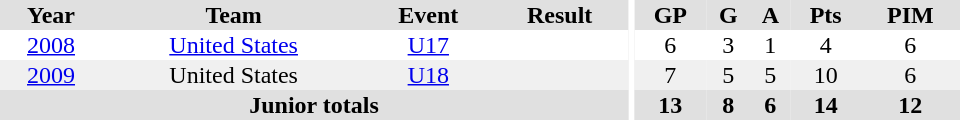<table border="0" cellpadding="1" cellspacing="0" ID="Table3" style="text-align:center; width:40em">
<tr ALIGN="center" bgcolor="#e0e0e0">
<th>Year</th>
<th>Team</th>
<th>Event</th>
<th>Result</th>
<th rowspan="99" bgcolor="#ffffff"></th>
<th>GP</th>
<th>G</th>
<th>A</th>
<th>Pts</th>
<th>PIM</th>
</tr>
<tr>
<td><a href='#'>2008</a></td>
<td><a href='#'>United States</a></td>
<td><a href='#'>U17</a></td>
<td></td>
<td>6</td>
<td>3</td>
<td>1</td>
<td>4</td>
<td>6</td>
</tr>
<tr bgcolor="#f0f0f0">
<td><a href='#'>2009</a></td>
<td>United States</td>
<td><a href='#'>U18</a></td>
<td></td>
<td>7</td>
<td>5</td>
<td>5</td>
<td>10</td>
<td>6</td>
</tr>
<tr bgcolor="#e0e0e0">
<th colspan="4">Junior totals</th>
<th>13</th>
<th>8</th>
<th>6</th>
<th>14</th>
<th>12</th>
</tr>
</table>
